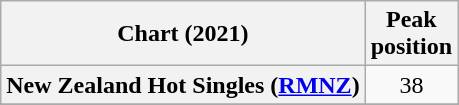<table class="wikitable sortable plainrowheaders" style="text-align:center">
<tr>
<th scope="col">Chart (2021)</th>
<th scope="col">Peak<br>position</th>
</tr>
<tr>
<th scope="row">New Zealand Hot Singles (<a href='#'>RMNZ</a>)</th>
<td>38</td>
</tr>
<tr>
</tr>
<tr>
</tr>
<tr>
</tr>
<tr>
</tr>
</table>
